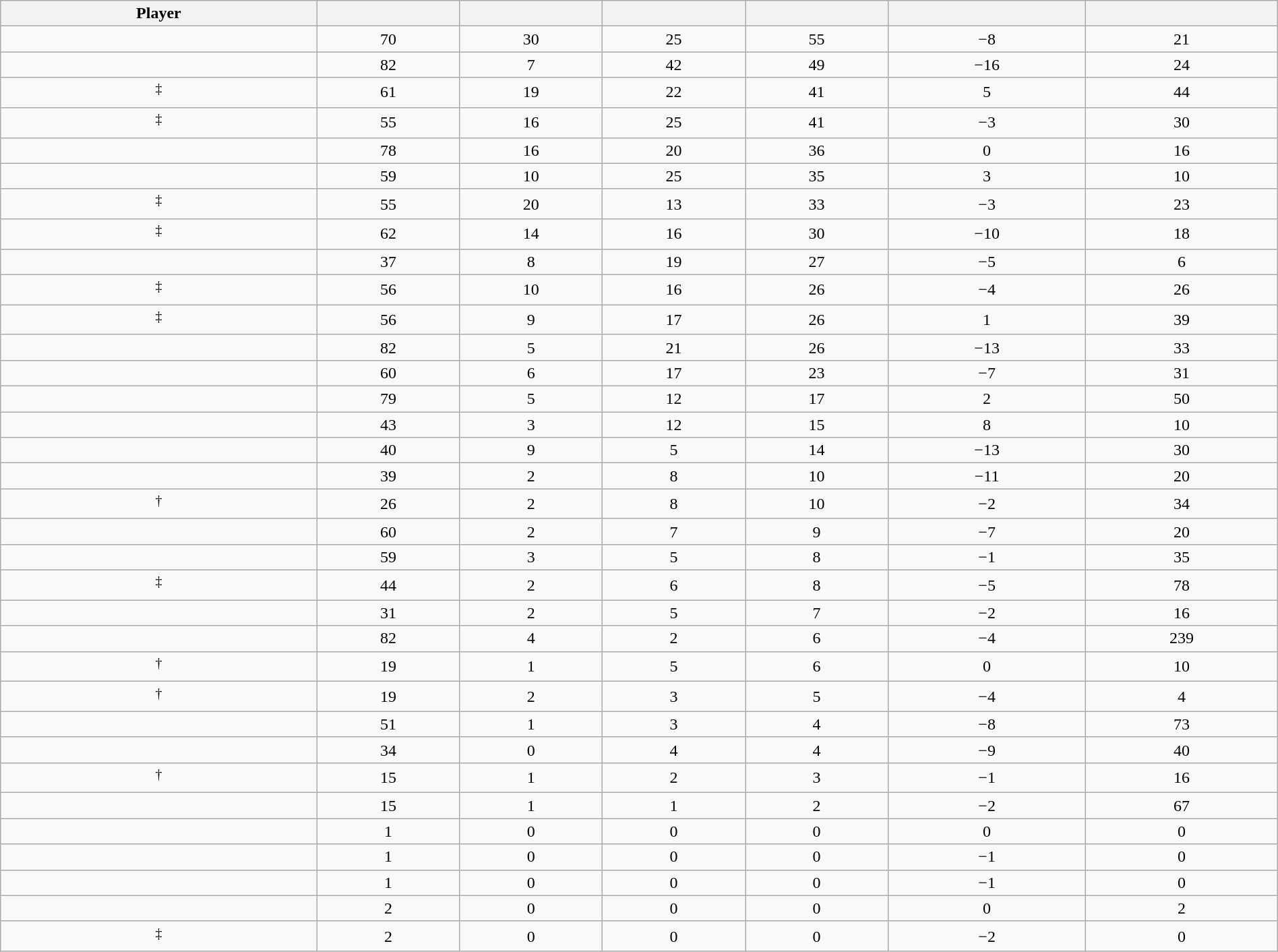<table class="wikitable sortable" style="width:100%;">
<tr align=center>
<th>Player</th>
<th></th>
<th></th>
<th></th>
<th></th>
<th data-sort-type="number"></th>
<th></th>
</tr>
<tr align=center>
<td></td>
<td>70</td>
<td>30</td>
<td>25</td>
<td>55</td>
<td>−8</td>
<td>21</td>
</tr>
<tr align=center>
<td></td>
<td>82</td>
<td>7</td>
<td>42</td>
<td>49</td>
<td>−16</td>
<td>24</td>
</tr>
<tr align=center>
<td><sup>‡</sup></td>
<td>61</td>
<td>19</td>
<td>22</td>
<td>41</td>
<td>5</td>
<td>44</td>
</tr>
<tr align=center>
<td><sup>‡</sup></td>
<td>55</td>
<td>16</td>
<td>25</td>
<td>41</td>
<td>−3</td>
<td>30</td>
</tr>
<tr align=center>
<td></td>
<td>78</td>
<td>16</td>
<td>20</td>
<td>36</td>
<td>0</td>
<td>16</td>
</tr>
<tr align=center>
<td></td>
<td>59</td>
<td>10</td>
<td>25</td>
<td>35</td>
<td>3</td>
<td>10</td>
</tr>
<tr align=center>
<td><sup>‡</sup></td>
<td>55</td>
<td>20</td>
<td>13</td>
<td>33</td>
<td>−3</td>
<td>23</td>
</tr>
<tr align=center>
<td><sup>‡</sup></td>
<td>62</td>
<td>14</td>
<td>16</td>
<td>30</td>
<td>−10</td>
<td>18</td>
</tr>
<tr align=center>
<td></td>
<td>37</td>
<td>8</td>
<td>19</td>
<td>27</td>
<td>−5</td>
<td>6</td>
</tr>
<tr align=center>
<td><sup>‡</sup></td>
<td>56</td>
<td>10</td>
<td>16</td>
<td>26</td>
<td>−4</td>
<td>26</td>
</tr>
<tr align=center>
<td><sup>‡</sup></td>
<td>56</td>
<td>9</td>
<td>17</td>
<td>26</td>
<td>1</td>
<td>39</td>
</tr>
<tr align=center>
<td></td>
<td>82</td>
<td>5</td>
<td>21</td>
<td>26</td>
<td>−13</td>
<td>33</td>
</tr>
<tr align=center>
<td></td>
<td>60</td>
<td>6</td>
<td>17</td>
<td>23</td>
<td>−7</td>
<td>31</td>
</tr>
<tr align=center>
<td></td>
<td>79</td>
<td>5</td>
<td>12</td>
<td>17</td>
<td>2</td>
<td>50</td>
</tr>
<tr align=center>
<td></td>
<td>43</td>
<td>3</td>
<td>12</td>
<td>15</td>
<td>8</td>
<td>10</td>
</tr>
<tr align=center>
<td></td>
<td>40</td>
<td>9</td>
<td>5</td>
<td>14</td>
<td>−13</td>
<td>30</td>
</tr>
<tr align=center>
<td></td>
<td>39</td>
<td>2</td>
<td>8</td>
<td>10</td>
<td>−11</td>
<td>20</td>
</tr>
<tr align=center>
<td><sup>†</sup></td>
<td>26</td>
<td>2</td>
<td>8</td>
<td>10</td>
<td>−2</td>
<td>34</td>
</tr>
<tr align=center>
<td></td>
<td>60</td>
<td>2</td>
<td>7</td>
<td>9</td>
<td>−7</td>
<td>20</td>
</tr>
<tr align=center>
<td></td>
<td>59</td>
<td>3</td>
<td>5</td>
<td>8</td>
<td>−1</td>
<td>35</td>
</tr>
<tr align=center>
<td><sup>‡</sup></td>
<td>44</td>
<td>2</td>
<td>6</td>
<td>8</td>
<td>−5</td>
<td>78</td>
</tr>
<tr align=center>
<td></td>
<td>31</td>
<td>2</td>
<td>5</td>
<td>7</td>
<td>−2</td>
<td>16</td>
</tr>
<tr align=center>
<td></td>
<td>82</td>
<td>4</td>
<td>2</td>
<td>6</td>
<td>−4</td>
<td>239</td>
</tr>
<tr align=center>
<td><sup>†</sup></td>
<td>19</td>
<td>1</td>
<td>5</td>
<td>6</td>
<td>0</td>
<td>10</td>
</tr>
<tr align=center>
<td><sup>†</sup></td>
<td>19</td>
<td>2</td>
<td>3</td>
<td>5</td>
<td>−4</td>
<td>4</td>
</tr>
<tr align=center>
<td></td>
<td>51</td>
<td>1</td>
<td>3</td>
<td>4</td>
<td>−8</td>
<td>73</td>
</tr>
<tr align=center>
<td></td>
<td>34</td>
<td>0</td>
<td>4</td>
<td>4</td>
<td>−9</td>
<td>40</td>
</tr>
<tr align=center>
<td><sup>†</sup></td>
<td>15</td>
<td>1</td>
<td>2</td>
<td>3</td>
<td>−1</td>
<td>16</td>
</tr>
<tr align=center>
<td></td>
<td>15</td>
<td>1</td>
<td>1</td>
<td>2</td>
<td>−2</td>
<td>67</td>
</tr>
<tr align=center>
<td></td>
<td>1</td>
<td>0</td>
<td>0</td>
<td>0</td>
<td>0</td>
<td>0</td>
</tr>
<tr align=center>
<td></td>
<td>1</td>
<td>0</td>
<td>0</td>
<td>0</td>
<td>−1</td>
<td>0</td>
</tr>
<tr align=center>
<td></td>
<td>1</td>
<td>0</td>
<td>0</td>
<td>0</td>
<td>−1</td>
<td>0</td>
</tr>
<tr align=center>
<td></td>
<td>2</td>
<td>0</td>
<td>0</td>
<td>0</td>
<td>0</td>
<td>2</td>
</tr>
<tr align=center>
<td><sup>‡</sup></td>
<td>2</td>
<td>0</td>
<td>0</td>
<td>0</td>
<td>−2</td>
<td>0<br></td>
</tr>
</table>
